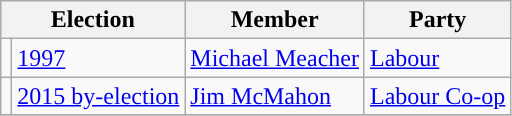<table class="wikitable">
<tr>
<th colspan="2">Election</th>
<th>Member</th>
<th>Party</th>
</tr>
<tr>
<td style="color:inherit;background-color: "></td>
<td><a href='#'>1997</a></td>
<td><a href='#'>Michael Meacher</a></td>
<td><a href='#'>Labour</a></td>
</tr>
<tr>
<td style="color:inherit;background-color: "></td>
<td><a href='#'>2015 by-election</a></td>
<td><a href='#'>Jim McMahon</a></td>
<td><a href='#'>Labour Co-op</a></td>
</tr>
<tr>
</tr>
</table>
